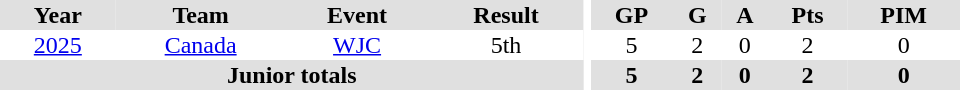<table border="0" cellpadding="1" cellspacing="0" ID="Table3" style="text-align:center; width:40em">
<tr bgcolor="#e0e0e0">
<th>Year</th>
<th>Team</th>
<th>Event</th>
<th>Result</th>
<th rowspan="99" bgcolor="#ffffff"></th>
<th>GP</th>
<th>G</th>
<th>A</th>
<th>Pts</th>
<th>PIM</th>
</tr>
<tr>
<td><a href='#'>2025</a></td>
<td><a href='#'>Canada</a></td>
<td><a href='#'>WJC</a></td>
<td>5th</td>
<td>5</td>
<td>2</td>
<td>0</td>
<td>2</td>
<td>0</td>
</tr>
<tr bgcolor="#e0e0e0">
<th colspan="4">Junior totals</th>
<th>5</th>
<th>2</th>
<th>0</th>
<th>2</th>
<th>0</th>
</tr>
</table>
